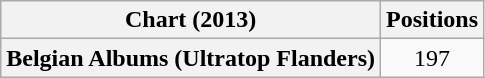<table class="wikitable plainrowheaders" style="text-align:center">
<tr>
<th>Chart (2013)</th>
<th>Positions</th>
</tr>
<tr>
<th scope="row">Belgian Albums (Ultratop Flanders)</th>
<td>197</td>
</tr>
</table>
